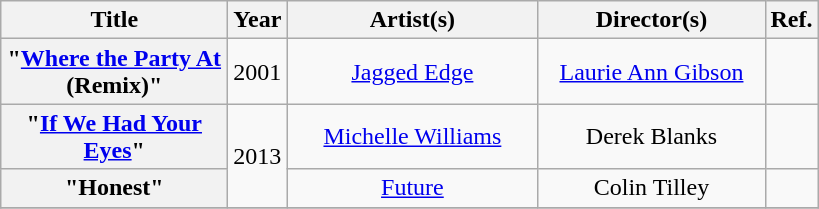<table class="wikitable plainrowheaders" style="text-align:center;">
<tr>
<th scope="col" style="width:9em;">Title</th>
<th scope="col">Year</th>
<th scope="col" style="width:10em;">Artist(s)</th>
<th scope="col" style="width:9em;">Director(s)</th>
<th scope="col">Ref.</th>
</tr>
<tr>
<th scope="row">"<a href='#'>Where the Party At</a> (Remix)"</th>
<td>2001</td>
<td><a href='#'>Jagged Edge</a></td>
<td><a href='#'>Laurie Ann Gibson</a></td>
<td></td>
</tr>
<tr>
<th scope="row">"<a href='#'>If We Had Your Eyes</a>"</th>
<td rowspan="2" style="text-align:center;">2013</td>
<td><a href='#'>Michelle Williams</a></td>
<td>Derek Blanks</td>
<td></td>
</tr>
<tr>
<th scope="row">"Honest"</th>
<td><a href='#'>Future</a></td>
<td>Colin Tilley</td>
<td></td>
</tr>
<tr>
</tr>
</table>
